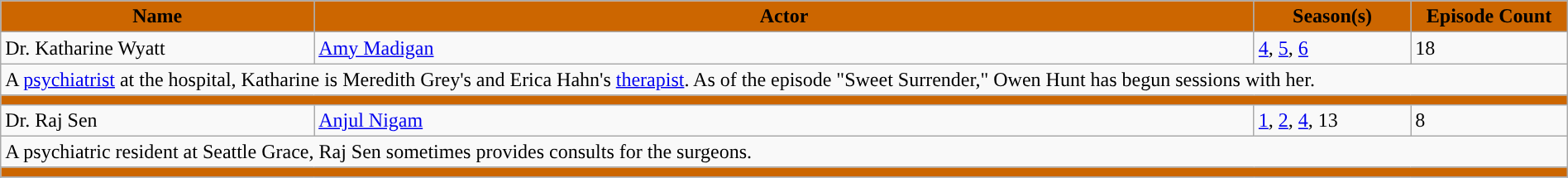<table class="wikitable" style="width:100%; margin-right:auto;">
<tr>
<th style="background-color:#CC6600; width:20%">Name</th>
<th style="background-color:#CC6600; width:60%">Actor</th>
<th style="background-color:#CC6600; width:10%">Season(s)</th>
<th style="background-color:#CC6600; width:10%">Episode Count</th>
</tr>
<tr>
<td>Dr. Katharine Wyatt</td>
<td><a href='#'>Amy Madigan</a></td>
<td><a href='#'>4</a>, <a href='#'>5</a>, <a href='#'>6</a></td>
<td>18</td>
</tr>
<tr>
<td colspan="5">A <a href='#'>psychiatrist</a> at the hospital, Katharine is Meredith Grey's and Erica Hahn's <a href='#'>therapist</a>. As of the episode "Sweet Surrender," Owen Hunt has begun sessions with her.</td>
</tr>
<tr>
<td colspan="5" bgcolor="#CC6600"></td>
</tr>
<tr>
<td>Dr. Raj Sen</td>
<td><a href='#'>Anjul Nigam</a></td>
<td><a href='#'>1</a>, <a href='#'>2</a>, <a href='#'>4</a>, 13</td>
<td>8</td>
</tr>
<tr>
<td colspan="5">A psychiatric resident at Seattle Grace, Raj Sen sometimes provides consults for the surgeons.</td>
</tr>
<tr>
<td colspan="5" bgcolor="#CC6600"></td>
</tr>
<tr>
</tr>
</table>
